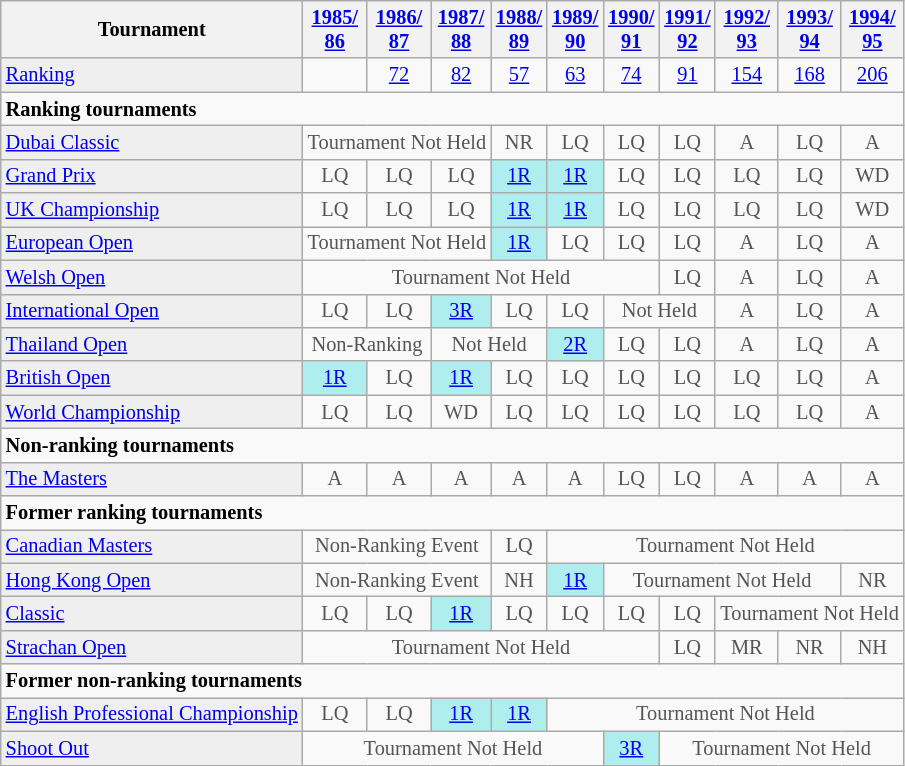<table class="wikitable"  style="font-size:85%;">
<tr>
<th>Tournament</th>
<th><a href='#'>1985/<br>86</a></th>
<th><a href='#'>1986/<br>87</a></th>
<th><a href='#'>1987/<br>88</a></th>
<th><a href='#'>1988/<br>89</a></th>
<th><a href='#'>1989/<br>90</a></th>
<th><a href='#'>1990/<br>91</a></th>
<th><a href='#'>1991/<br>92</a></th>
<th><a href='#'>1992/<br>93</a></th>
<th><a href='#'>1993/<br>94</a></th>
<th><a href='#'>1994/<br>95</a></th>
</tr>
<tr>
<td style="background:#EFEFEF;"><a href='#'>Ranking</a></td>
<td align="center"></td>
<td align="center"><a href='#'>72</a></td>
<td align="center"><a href='#'>82</a></td>
<td align="center"><a href='#'>57</a></td>
<td align="center"><a href='#'>63</a></td>
<td align="center"><a href='#'>74</a></td>
<td align="center"><a href='#'>91</a></td>
<td align="center"><a href='#'>154</a></td>
<td align="center"><a href='#'>168</a></td>
<td align="center"><a href='#'>206</a></td>
</tr>
<tr>
<td colspan="11"><strong>Ranking tournaments</strong></td>
</tr>
<tr>
<td style="background:#EFEFEF;"><a href='#'>Dubai Classic</a></td>
<td align="center" colspan="3" style="color:#555555;">Tournament Not Held</td>
<td align="center" style="color:#555555;">NR</td>
<td align="center" style="color:#555555;">LQ</td>
<td align="center" style="color:#555555;">LQ</td>
<td align="center" style="color:#555555;">LQ</td>
<td align="center" style="color:#555555;">A</td>
<td align="center" style="color:#555555;">LQ</td>
<td align="center" style="color:#555555;">A</td>
</tr>
<tr>
<td style="background:#EFEFEF;"><a href='#'>Grand Prix</a></td>
<td align="center" style="color:#555555;">LQ</td>
<td align="center" style="color:#555555;">LQ</td>
<td align="center" style="color:#555555;">LQ</td>
<td align="center" style="background:#afeeee;"><a href='#'>1R</a></td>
<td align="center" style="background:#afeeee;"><a href='#'>1R</a></td>
<td align="center" style="color:#555555;">LQ</td>
<td align="center" style="color:#555555;">LQ</td>
<td align="center" style="color:#555555;">LQ</td>
<td align="center" style="color:#555555;">LQ</td>
<td align="center" style="color:#555555;">WD</td>
</tr>
<tr>
<td style="background:#EFEFEF;"><a href='#'>UK Championship</a></td>
<td align="center" style="color:#555555;">LQ</td>
<td align="center" style="color:#555555;">LQ</td>
<td align="center" style="color:#555555;">LQ</td>
<td align="center" style="background:#afeeee;"><a href='#'>1R</a></td>
<td align="center" style="background:#afeeee;"><a href='#'>1R</a></td>
<td align="center" style="color:#555555;">LQ</td>
<td align="center" style="color:#555555;">LQ</td>
<td align="center" style="color:#555555;">LQ</td>
<td align="center" style="color:#555555;">LQ</td>
<td align="center" style="color:#555555;">WD</td>
</tr>
<tr>
<td style="background:#EFEFEF;"><a href='#'>European Open</a></td>
<td align="center" colspan="3" style="color:#555555;">Tournament Not Held</td>
<td align="center" style="background:#afeeee;"><a href='#'>1R</a></td>
<td align="center" style="color:#555555;">LQ</td>
<td align="center" style="color:#555555;">LQ</td>
<td align="center" style="color:#555555;">LQ</td>
<td align="center" style="color:#555555;">A</td>
<td align="center" style="color:#555555;">LQ</td>
<td align="center" style="color:#555555;">A</td>
</tr>
<tr>
<td style="background:#EFEFEF;"><a href='#'>Welsh Open</a></td>
<td align="center" colspan="6" style="color:#555555;">Tournament Not Held</td>
<td align="center" style="color:#555555;">LQ</td>
<td align="center" style="color:#555555;">A</td>
<td align="center" style="color:#555555;">LQ</td>
<td align="center" style="color:#555555;">A</td>
</tr>
<tr>
<td style="background:#EFEFEF;"><a href='#'>International Open</a></td>
<td align="center" style="color:#555555;">LQ</td>
<td align="center" style="color:#555555;">LQ</td>
<td align="center" style="background:#afeeee;"><a href='#'>3R</a></td>
<td align="center" style="color:#555555;">LQ</td>
<td align="center" style="color:#555555;">LQ</td>
<td align="center" colspan="2" style="color:#555555;">Not Held</td>
<td align="center" style="color:#555555;">A</td>
<td align="center" style="color:#555555;">LQ</td>
<td align="center" style="color:#555555;">A</td>
</tr>
<tr>
<td style="background:#EFEFEF;"><a href='#'>Thailand Open</a></td>
<td align="center" colspan="2" style="color:#555555;">Non-Ranking</td>
<td align="center" colspan="2" style="color:#555555;">Not Held</td>
<td align="center" style="background:#afeeee;"><a href='#'>2R</a></td>
<td align="center" style="color:#555555;">LQ</td>
<td align="center" style="color:#555555;">LQ</td>
<td align="center" style="color:#555555;">A</td>
<td align="center" style="color:#555555;">LQ</td>
<td align="center" style="color:#555555;">A</td>
</tr>
<tr>
<td style="background:#EFEFEF;"><a href='#'>British Open</a></td>
<td align="center" style="background:#afeeee;"><a href='#'>1R</a></td>
<td align="center" style="color:#555555;">LQ</td>
<td align="center" style="background:#afeeee;"><a href='#'>1R</a></td>
<td align="center" style="color:#555555;">LQ</td>
<td align="center" style="color:#555555;">LQ</td>
<td align="center" style="color:#555555;">LQ</td>
<td align="center" style="color:#555555;">LQ</td>
<td align="center" style="color:#555555;">LQ</td>
<td align="center" style="color:#555555;">LQ</td>
<td align="center" style="color:#555555;">A</td>
</tr>
<tr>
<td style="background:#EFEFEF;"><a href='#'>World Championship</a></td>
<td align="center" style="color:#555555;">LQ</td>
<td align="center" style="color:#555555;">LQ</td>
<td align="center" style="color:#555555;">WD</td>
<td align="center" style="color:#555555;">LQ</td>
<td align="center" style="color:#555555;">LQ</td>
<td align="center" style="color:#555555;">LQ</td>
<td align="center" style="color:#555555;">LQ</td>
<td align="center" style="color:#555555;">LQ</td>
<td align="center" style="color:#555555;">LQ</td>
<td align="center" style="color:#555555;">A</td>
</tr>
<tr>
<td colspan="11"><strong>Non-ranking tournaments</strong></td>
</tr>
<tr>
<td style="background:#EFEFEF;"><a href='#'>The Masters</a></td>
<td align="center" style="color:#555555;">A</td>
<td align="center" style="color:#555555;">A</td>
<td align="center" style="color:#555555;">A</td>
<td align="center" style="color:#555555;">A</td>
<td align="center" style="color:#555555;">A</td>
<td align="center" style="color:#555555;">LQ</td>
<td align="center" style="color:#555555;">LQ</td>
<td align="center" style="color:#555555;">A</td>
<td align="center" style="color:#555555;">A</td>
<td align="center" style="color:#555555;">A</td>
</tr>
<tr>
<td colspan="11"><strong>Former ranking tournaments</strong></td>
</tr>
<tr>
<td style="background:#EFEFEF;"><a href='#'>Canadian Masters</a></td>
<td align="center" colspan="3" style="color:#555555;">Non-Ranking Event</td>
<td align="center" style="color:#555555;">LQ</td>
<td align="center" colspan="6" style="color:#555555;">Tournament Not Held</td>
</tr>
<tr>
<td style="background:#EFEFEF;"><a href='#'>Hong Kong Open</a></td>
<td align="center" colspan="3" style="color:#555555;">Non-Ranking Event</td>
<td align="center" style="color:#555555;">NH</td>
<td align="center" style="background:#afeeee;"><a href='#'>1R</a></td>
<td align="center" colspan="4" style="color:#555555;">Tournament Not Held</td>
<td align="center" style="color:#555555;">NR</td>
</tr>
<tr>
<td style="background:#EFEFEF;"><a href='#'>Classic</a></td>
<td align="center" style="color:#555555;">LQ</td>
<td align="center" style="color:#555555;">LQ</td>
<td align="center" style="background:#afeeee;"><a href='#'>1R</a></td>
<td align="center" style="color:#555555;">LQ</td>
<td align="center" style="color:#555555;">LQ</td>
<td align="center" style="color:#555555;">LQ</td>
<td align="center" style="color:#555555;">LQ</td>
<td align="center" colspan="3" style="color:#555555;">Tournament Not Held</td>
</tr>
<tr>
<td style="background:#EFEFEF;"><a href='#'>Strachan Open</a></td>
<td align="center" colspan="6" style="color:#555555;">Tournament Not Held</td>
<td align="center" style="color:#555555;">LQ</td>
<td align="center" style="color:#555555;">MR</td>
<td align="center" style="color:#555555;">NR</td>
<td align="center" style="color:#555555;">NH</td>
</tr>
<tr>
<td colspan="11"><strong>Former non-ranking tournaments</strong></td>
</tr>
<tr>
<td style="background:#EFEFEF;"><a href='#'>English Professional Championship</a></td>
<td align="center" style="color:#555555;">LQ</td>
<td align="center" style="color:#555555;">LQ</td>
<td align="center" style="background:#afeeee;"><a href='#'>1R</a></td>
<td align="center" style="background:#afeeee;"><a href='#'>1R</a></td>
<td align="center" colspan="6" style="color:#555555;">Tournament Not Held</td>
</tr>
<tr>
<td style="background:#EFEFEF;"><a href='#'>Shoot Out</a></td>
<td align="center" colspan="5" style="color:#555555;">Tournament Not Held</td>
<td align="center" style="background:#afeeee;"><a href='#'>3R</a></td>
<td align="center" colspan="4" style="color:#555555;">Tournament Not Held</td>
</tr>
</table>
